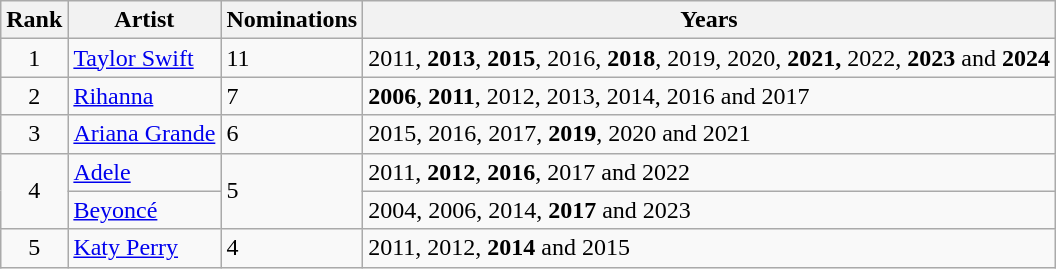<table class="wikitable">
<tr>
<th>Rank</th>
<th>Artist</th>
<th>Nominations</th>
<th>Years</th>
</tr>
<tr>
<td align="center">1</td>
<td><a href='#'>Taylor Swift</a></td>
<td>11</td>
<td>2011, <strong>2013</strong>, <strong>2015</strong>, 2016, <strong>2018</strong>, 2019, 2020, <strong>2021,</strong> 2022, <strong>2023</strong> and <strong>2024</strong></td>
</tr>
<tr>
<td align="center">2</td>
<td><a href='#'>Rihanna</a></td>
<td>7</td>
<td><strong>2006</strong>, <strong>2011</strong>, 2012, 2013, 2014, 2016 and 2017</td>
</tr>
<tr>
<td align="center">3</td>
<td><a href='#'>Ariana Grande</a></td>
<td>6</td>
<td>2015, 2016, 2017, <strong>2019</strong>, 2020 and 2021</td>
</tr>
<tr>
<td rowspan="2" align="center">4</td>
<td><a href='#'>Adele</a></td>
<td rowspan="2">5</td>
<td>2011, <strong>2012</strong>, <strong>2016</strong>, 2017 and 2022</td>
</tr>
<tr>
<td><a href='#'>Beyoncé</a></td>
<td>2004, 2006, 2014, <strong>2017</strong> and 2023</td>
</tr>
<tr>
<td align="center">5</td>
<td><a href='#'>Katy Perry</a></td>
<td>4</td>
<td>2011, 2012, <strong>2014</strong> and 2015</td>
</tr>
</table>
